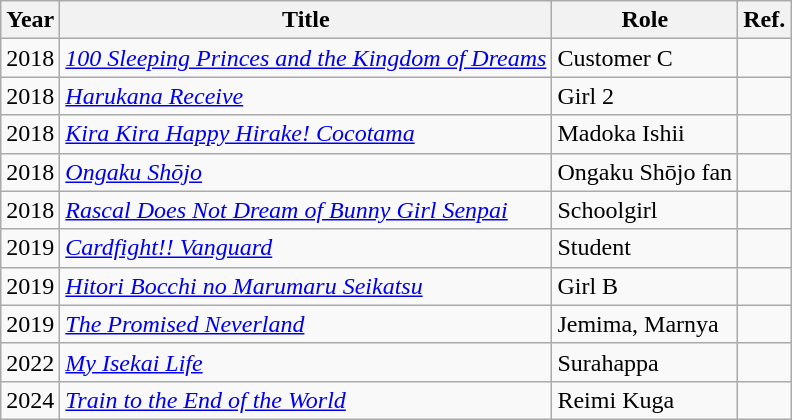<table class="wikitable sortable plainrowheaders">
<tr>
<th scope="col">Year</th>
<th scope="col">Title</th>
<th scope="col">Role</th>
<th scope="col" class="unsortable">Ref.</th>
</tr>
<tr>
<td>2018</td>
<td><em><a href='#'>100 Sleeping Princes and the Kingdom of Dreams</a></em></td>
<td>Customer C</td>
<td></td>
</tr>
<tr>
<td>2018</td>
<td><em><a href='#'>Harukana Receive</a></em></td>
<td>Girl 2</td>
<td></td>
</tr>
<tr>
<td>2018</td>
<td><em><a href='#'>Kira Kira Happy Hirake! Cocotama</a></em></td>
<td>Madoka Ishii</td>
<td></td>
</tr>
<tr>
<td>2018</td>
<td><em><a href='#'>Ongaku Shōjo </a></em></td>
<td>Ongaku Shōjo fan</td>
<td></td>
</tr>
<tr>
<td>2018</td>
<td><em><a href='#'>Rascal Does Not Dream of Bunny Girl Senpai</a></em></td>
<td>Schoolgirl</td>
<td></td>
</tr>
<tr>
<td>2019</td>
<td><em><a href='#'>Cardfight!! Vanguard</a></em></td>
<td>Student</td>
<td></td>
</tr>
<tr>
<td>2019</td>
<td><em><a href='#'>Hitori Bocchi no Marumaru Seikatsu</a></em></td>
<td>Girl B</td>
<td></td>
</tr>
<tr>
<td>2019</td>
<td><em><a href='#'>The Promised Neverland</a></em></td>
<td>Jemima, Marnya</td>
<td></td>
</tr>
<tr>
<td>2022</td>
<td><em><a href='#'>My Isekai Life</a></em></td>
<td>Surahappa</td>
<td></td>
</tr>
<tr>
<td>2024</td>
<td><em><a href='#'>Train to the End of the World</a></em></td>
<td>Reimi Kuga</td>
<td></td>
</tr>
</table>
